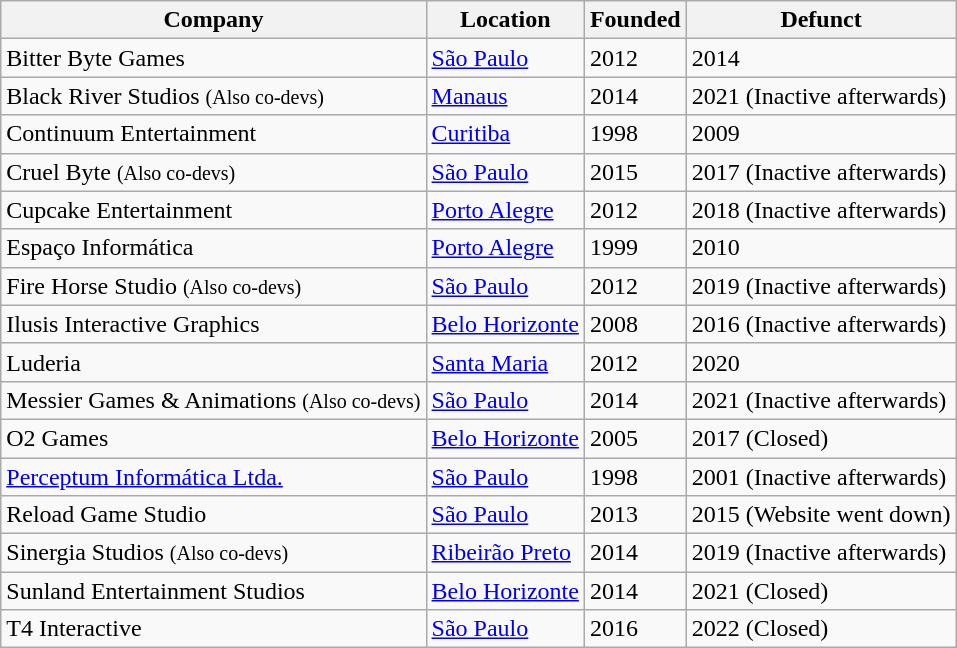<table class="wikitable sortable mw-collapsible">
<tr>
<th><strong>Company</strong></th>
<th><strong>Location</strong></th>
<th><strong>Founded</strong></th>
<th><strong>Defunct</strong></th>
</tr>
<tr>
<td>Bitter Byte Games</td>
<td><a href='#'>São Paulo</a></td>
<td>2012</td>
<td>2014</td>
</tr>
<tr>
<td>Black River Studios <small>(Also co-devs)</small></td>
<td><a href='#'>Manaus</a></td>
<td>2014</td>
<td>2021 (Inactive afterwards)</td>
</tr>
<tr>
<td>Continuum Entertainment</td>
<td><a href='#'>Curitiba</a></td>
<td>1998</td>
<td>2009</td>
</tr>
<tr>
<td>Cruel Byte <small>(Also co-devs)</small></td>
<td><a href='#'>São Paulo</a></td>
<td>2015</td>
<td>2017 (Inactive afterwards)</td>
</tr>
<tr>
<td>Cupcake Entertainment</td>
<td><a href='#'>Porto Alegre</a></td>
<td>2012</td>
<td>2018 (Inactive afterwards)</td>
</tr>
<tr>
<td>Espaço Informática</td>
<td><a href='#'>Porto Alegre</a></td>
<td>1999</td>
<td>2010</td>
</tr>
<tr>
<td>Fire Horse Studio <small>(Also co-devs)</small></td>
<td><a href='#'>São Paulo</a></td>
<td>2012</td>
<td>2019 (Inactive afterwards)</td>
</tr>
<tr>
<td>Ilusis Interactive Graphics</td>
<td><a href='#'>Belo Horizonte</a></td>
<td>2008</td>
<td>2016 (Inactive afterwards)</td>
</tr>
<tr>
<td>Luderia</td>
<td><a href='#'>Santa Maria</a></td>
<td>2012</td>
<td>2020</td>
</tr>
<tr>
<td>Messier Games & Animations <small>(Also co-devs)</small></td>
<td><a href='#'>São Paulo</a></td>
<td>2014</td>
<td>2021 (Inactive afterwards)</td>
</tr>
<tr>
<td>O2 Games</td>
<td><a href='#'>Belo Horizonte</a></td>
<td>2005</td>
<td>2017 (Closed)</td>
</tr>
<tr>
<td><a href='#'>Perceptum Informática Ltda.</a></td>
<td><a href='#'>São Paulo</a></td>
<td>1998</td>
<td>2001 (Inactive afterwards)</td>
</tr>
<tr>
<td>Reload Game Studio</td>
<td><a href='#'>São Paulo</a></td>
<td>2013</td>
<td>2015 (Website went down)</td>
</tr>
<tr>
<td>Sinergia Studios <small>(Also co-devs)</small></td>
<td><a href='#'>Ribeirão Preto</a></td>
<td>2014</td>
<td>2019 (Inactive afterwards)</td>
</tr>
<tr>
<td>Sunland Entertainment Studios</td>
<td><a href='#'>Belo Horizonte</a></td>
<td>2014</td>
<td>2021 (Closed)</td>
</tr>
<tr>
<td>T4 Interactive</td>
<td><a href='#'>São Paulo</a></td>
<td>2016</td>
<td>2022 (Closed)</td>
</tr>
</table>
